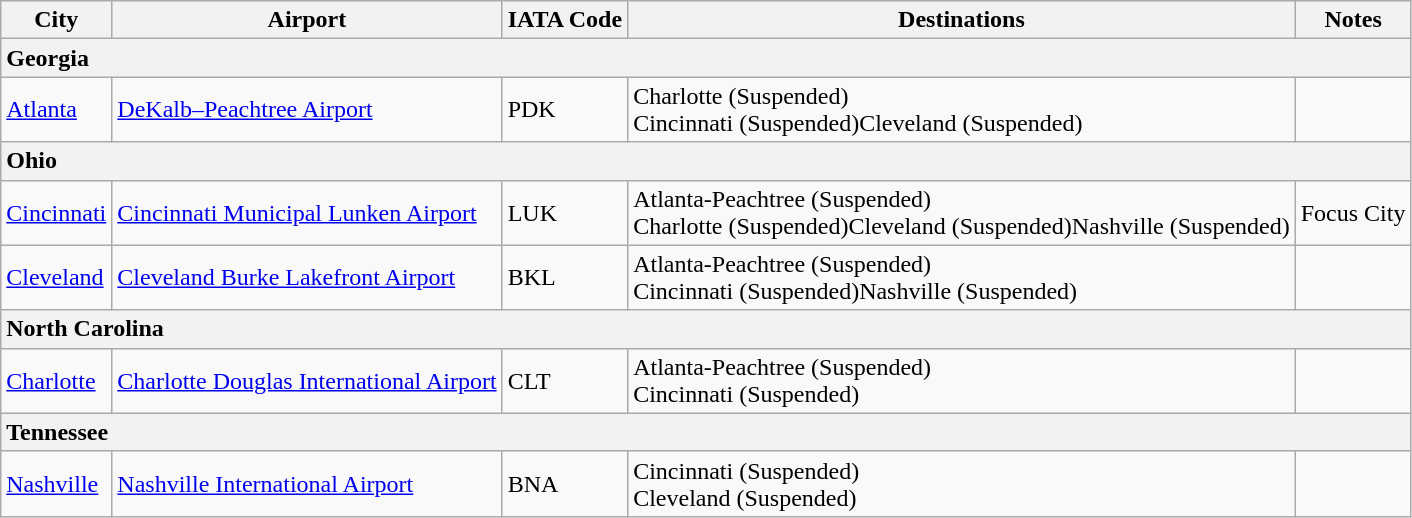<table class="wikitable">
<tr>
<th>City</th>
<th>Airport</th>
<th>IATA Code</th>
<th>Destinations</th>
<th>Notes</th>
</tr>
<tr>
<th colspan="5" style="text-align: left;">  Georgia</th>
</tr>
<tr>
<td><a href='#'>Atlanta</a></td>
<td><a href='#'>DeKalb–Peachtree Airport</a></td>
<td>PDK</td>
<td>Charlotte (Suspended)<br>Cincinnati (Suspended)Cleveland (Suspended)</td>
<td></td>
</tr>
<tr>
<th colspan="5" style="text-align: left;">  Ohio</th>
</tr>
<tr>
<td><a href='#'>Cincinnati</a></td>
<td><a href='#'>Cincinnati Municipal Lunken Airport</a></td>
<td>LUK</td>
<td>Atlanta-Peachtree (Suspended)<br>Charlotte (Suspended)Cleveland (Suspended)Nashville (Suspended)</td>
<td>Focus City</td>
</tr>
<tr>
<td><a href='#'>Cleveland</a></td>
<td><a href='#'>Cleveland Burke Lakefront Airport</a></td>
<td>BKL</td>
<td>Atlanta-Peachtree (Suspended)<br>Cincinnati (Suspended)Nashville (Suspended)</td>
<td></td>
</tr>
<tr>
<th colspan="5" style="text-align: left;">  North Carolina</th>
</tr>
<tr>
<td><a href='#'>Charlotte</a></td>
<td><a href='#'>Charlotte Douglas International Airport</a></td>
<td>CLT</td>
<td>Atlanta-Peachtree (Suspended)<br>Cincinnati (Suspended)</td>
<td></td>
</tr>
<tr>
<th colspan="5" style="text-align: left;">  Tennessee</th>
</tr>
<tr>
<td><a href='#'>Nashville</a></td>
<td><a href='#'>Nashville International Airport</a></td>
<td>BNA</td>
<td>Cincinnati (Suspended)<br>Cleveland (Suspended)</td>
<td></td>
</tr>
</table>
